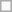<table class=wikitable>
<tr>
<td> </td>
</tr>
</table>
